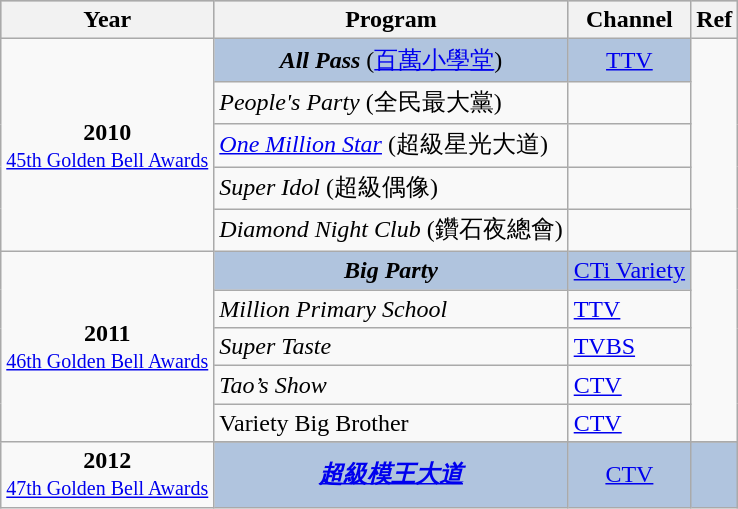<table class="wikitable sortable">
<tr style="background:#bebebe;">
<th>Year</th>
<th>Program</th>
<th>Channel</th>
<th>Ref</th>
</tr>
<tr>
<td rowspan=5 style="text-align:center"><strong>2010</strong> <br> <small><a href='#'>45th Golden Bell Awards</a></small></td>
<td style="background:LightSteelBlue; text-align:center"><strong><em>All Pass</em></strong> (<a href='#'>百萬小學堂</a>)</td>
<td style="background:LightSteelBlue; text-align:center"><a href='#'>TTV</a></td>
<td rowspan=5></td>
</tr>
<tr>
<td><em>People's Party</em> (全民最大黨)</td>
<td></td>
</tr>
<tr>
<td><em><a href='#'>One Million Star</a></em> (超級星光大道)</td>
<td></td>
</tr>
<tr>
<td><em>Super Idol</em> (超級偶像)</td>
<td></td>
</tr>
<tr>
<td><em>Diamond Night Club</em> (鑽石夜總會)</td>
<td></td>
</tr>
<tr>
<td rowspan=5 style="text-align:center"><strong>2011</strong> <br> <small><a href='#'>46th Golden Bell Awards</a></small></td>
<td style="background:LightSteelBlue; text-align:center"><strong><em>Big Party</em></strong></td>
<td style="background:LightSteelBlue; text-align:center"><a href='#'>CTi Variety</a></td>
<td rowspan=5></td>
</tr>
<tr>
<td><em>Million Primary School</em></td>
<td><a href='#'>TTV</a></td>
</tr>
<tr>
<td><em>Super Taste</em></td>
<td><a href='#'>TVBS</a></td>
</tr>
<tr>
<td><em>Tao’s Show</em></td>
<td><a href='#'>CTV</a></td>
</tr>
<tr>
<td>Variety Big Brother</td>
<td><a href='#'>CTV</a></td>
</tr>
<tr>
<td rowspan=2 style="text-align:center"><strong>2012</strong> <br> <small><a href='#'>47th Golden Bell Awards</a></small></td>
</tr>
<tr rowspan=2 style="background:LightSteelBlue; text-align:center">
<td><strong><em><a href='#'>超級模王大道</a></em></strong></td>
<td><a href='#'>CTV</a></td>
<td></td>
</tr>
</table>
